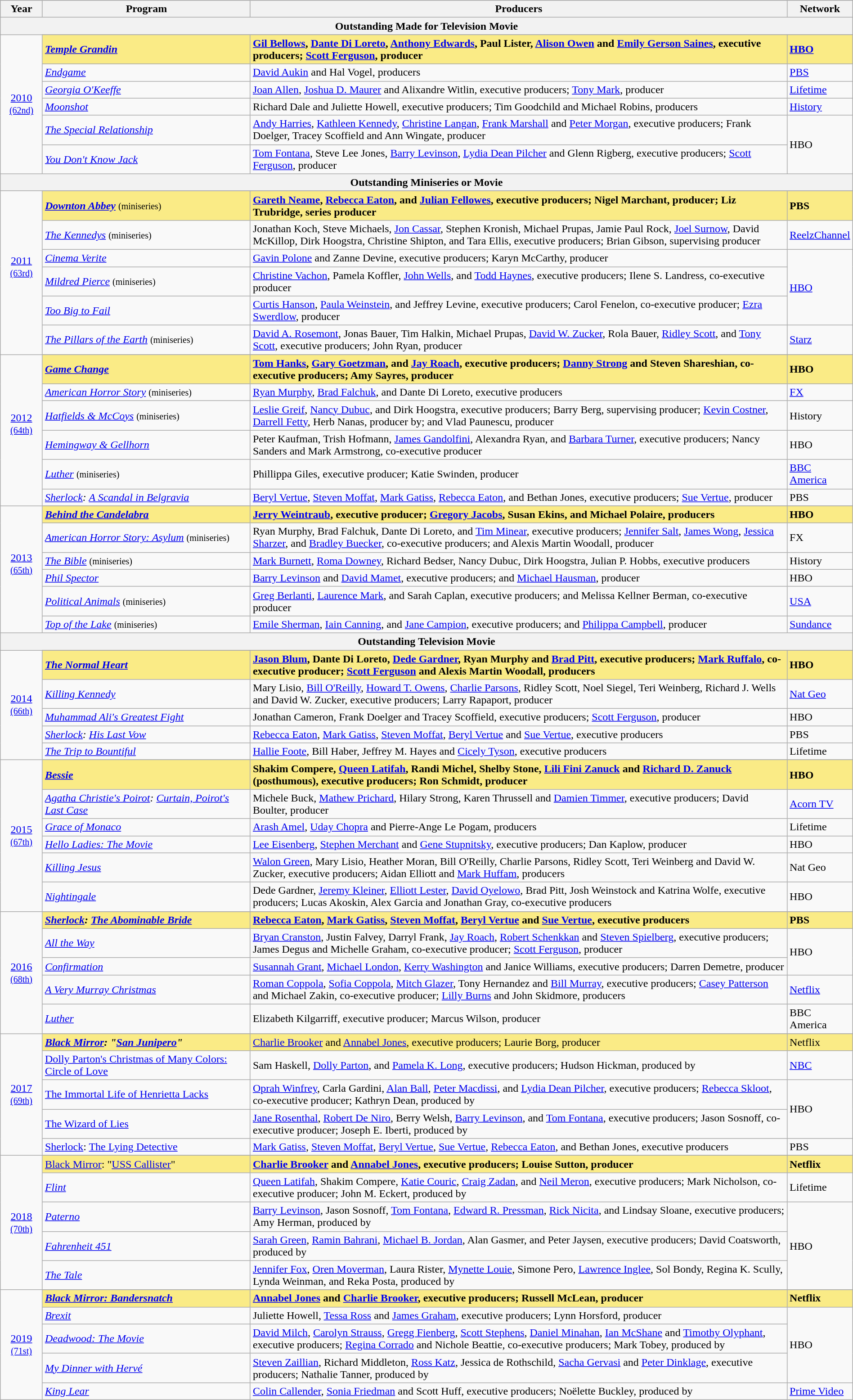<table class="wikitable" style="width:100%">
<tr bgcolor="#bebebe">
<th width="5%">Year</th>
<th width="25%">Program</th>
<th width="65%">Producers</th>
<th width="5%">Network</th>
</tr>
<tr>
<th colspan=4>Outstanding Made for Television Movie</th>
</tr>
<tr>
<td rowspan=7 style="text-align:center"><a href='#'>2010</a><br><small><a href='#'>(62nd)</a></small> </td>
</tr>
<tr style="background:#FAEB86">
<td><strong><em><a href='#'>Temple Grandin</a></em></strong></td>
<td><strong><a href='#'>Gil Bellows</a>, <a href='#'>Dante Di Loreto</a>, <a href='#'>Anthony Edwards</a>, Paul Lister, <a href='#'>Alison Owen</a> and <a href='#'>Emily Gerson Saines</a>, executive producers; <a href='#'>Scott Ferguson</a>, producer</strong></td>
<td><strong><a href='#'>HBO</a></strong></td>
</tr>
<tr>
<td><em><a href='#'>Endgame</a></em></td>
<td><a href='#'>David Aukin</a> and Hal Vogel, producers</td>
<td><a href='#'>PBS</a></td>
</tr>
<tr>
<td><em><a href='#'>Georgia O'Keeffe</a></em></td>
<td><a href='#'>Joan Allen</a>, <a href='#'>Joshua D. Maurer</a> and Alixandre Witlin, executive producers; <a href='#'>Tony Mark</a>, producer</td>
<td><a href='#'>Lifetime</a></td>
</tr>
<tr>
<td><em><a href='#'>Moonshot</a></em></td>
<td>Richard Dale and Juliette Howell, executive producers; Tim Goodchild and Michael Robins, producers</td>
<td><a href='#'>History</a></td>
</tr>
<tr>
<td><em><a href='#'>The Special Relationship</a></em></td>
<td><a href='#'>Andy Harries</a>, <a href='#'>Kathleen Kennedy</a>, <a href='#'>Christine Langan</a>, <a href='#'>Frank Marshall</a> and <a href='#'>Peter Morgan</a>, executive producers; Frank Doelger, Tracey Scoffield and Ann Wingate, producer</td>
<td rowspan=2>HBO</td>
</tr>
<tr>
<td><em><a href='#'>You Don't Know Jack</a></em></td>
<td><a href='#'>Tom Fontana</a>, Steve Lee Jones, <a href='#'>Barry Levinson</a>, <a href='#'>Lydia Dean Pilcher</a> and Glenn Rigberg, executive producers; <a href='#'>Scott Ferguson</a>, producer</td>
</tr>
<tr>
<th colspan=4>Outstanding Miniseries or Movie</th>
</tr>
<tr>
<td rowspan=7 style="text-align:center"><a href='#'>2011</a><br><small><a href='#'>(63rd)</a></small><br><br></td>
</tr>
<tr style="background:#FAEB86">
<td><strong><em><a href='#'>Downton Abbey</a></em></strong> <small>(miniseries)</small></td>
<td><strong><a href='#'>Gareth Neame</a>, <a href='#'>Rebecca Eaton</a>, and <a href='#'>Julian Fellowes</a>, executive producers; Nigel Marchant, producer; Liz Trubridge, series producer</strong></td>
<td><strong>PBS</strong></td>
</tr>
<tr>
<td><em><a href='#'>The Kennedys</a></em> <small>(miniseries)</small></td>
<td>Jonathan Koch, Steve Michaels, <a href='#'>Jon Cassar</a>, Stephen Kronish, Michael Prupas, Jamie Paul Rock, <a href='#'>Joel Surnow</a>, David McKillop, Dirk Hoogstra, Christine Shipton, and Tara Ellis, executive producers; Brian Gibson, supervising producer</td>
<td><a href='#'>ReelzChannel</a></td>
</tr>
<tr>
<td><em><a href='#'>Cinema Verite</a></em></td>
<td><a href='#'>Gavin Polone</a> and Zanne Devine, executive producers; Karyn McCarthy, producer</td>
<td rowspan="3"><a href='#'>HBO</a></td>
</tr>
<tr>
<td><em><a href='#'>Mildred Pierce</a></em> <small>(miniseries)</small></td>
<td><a href='#'>Christine Vachon</a>, Pamela Koffler, <a href='#'>John Wells</a>, and <a href='#'>Todd Haynes</a>, executive producers; Ilene S. Landress, co-executive producer</td>
</tr>
<tr>
<td><em><a href='#'>Too Big to Fail</a></em></td>
<td><a href='#'>Curtis Hanson</a>, <a href='#'>Paula Weinstein</a>, and Jeffrey Levine, executive producers; Carol Fenelon, co-executive producer; <a href='#'>Ezra Swerdlow</a>, producer</td>
</tr>
<tr>
<td><em><a href='#'>The Pillars of the Earth</a></em> <small>(miniseries)</small></td>
<td><a href='#'>David A. Rosemont</a>, Jonas Bauer, Tim Halkin, Michael Prupas, <a href='#'>David W. Zucker</a>, Rola Bauer, <a href='#'>Ridley Scott</a>, and <a href='#'>Tony Scott</a>, executive producers; John Ryan, producer</td>
<td><a href='#'>Starz</a></td>
</tr>
<tr>
<td rowspan=7 style="text-align:center"><a href='#'>2012</a><br><small><a href='#'>(64th)</a></small><br><br></td>
</tr>
<tr style="background:#FAEB86">
<td><strong><em><a href='#'>Game Change</a></em></strong></td>
<td><strong><a href='#'>Tom Hanks</a>, <a href='#'>Gary Goetzman</a>, and <a href='#'>Jay Roach</a>, executive producers; <a href='#'>Danny Strong</a> and Steven Shareshian, co-executive producers; Amy Sayres, producer</strong></td>
<td><strong>HBO</strong></td>
</tr>
<tr>
<td><em><a href='#'>American Horror Story</a></em> <small>(miniseries)</small></td>
<td><a href='#'>Ryan Murphy</a>, <a href='#'>Brad Falchuk</a>, and Dante Di Loreto, executive producers</td>
<td><a href='#'>FX</a></td>
</tr>
<tr>
<td><em><a href='#'>Hatfields & McCoys</a></em> <small>(miniseries)</small></td>
<td><a href='#'>Leslie Greif</a>, <a href='#'>Nancy Dubuc</a>, and Dirk Hoogstra, executive producers; Barry Berg, supervising producer; <a href='#'>Kevin Costner</a>, <a href='#'>Darrell Fetty</a>, Herb Nanas, producer by; and Vlad Paunescu, producer</td>
<td>History</td>
</tr>
<tr>
<td><em><a href='#'>Hemingway & Gellhorn</a></em></td>
<td>Peter Kaufman, Trish Hofmann, <a href='#'>James Gandolfini</a>, Alexandra Ryan, and <a href='#'>Barbara Turner</a>, executive producers; Nancy Sanders and Mark Armstrong, co-executive producer</td>
<td>HBO</td>
</tr>
<tr>
<td><em><a href='#'>Luther</a></em> <small>(miniseries)</small></td>
<td>Phillippa Giles, executive producer; Katie Swinden, producer</td>
<td><a href='#'>BBC America</a></td>
</tr>
<tr>
<td><em><a href='#'>Sherlock</a>: <a href='#'>A Scandal in Belgravia</a></em></td>
<td><a href='#'>Beryl Vertue</a>, <a href='#'>Steven Moffat</a>, <a href='#'>Mark Gatiss</a>, <a href='#'>Rebecca Eaton</a>, and Bethan Jones, executive producers; <a href='#'>Sue Vertue</a>, producer</td>
<td>PBS</td>
</tr>
<tr>
<td rowspan=7 style="text-align:center"><a href='#'>2013</a><br><small><a href='#'>(65th)</a></small><br><br></td>
</tr>
<tr style="background:#FAEB86">
<td><strong><em><a href='#'>Behind the Candelabra</a></em></strong></td>
<td><strong><a href='#'>Jerry Weintraub</a>, executive producer; <a href='#'>Gregory Jacobs</a>, Susan Ekins, and Michael Polaire, producers</strong></td>
<td><strong>HBO</strong></td>
</tr>
<tr>
<td><em><a href='#'>American Horror Story: Asylum</a></em> <small>(miniseries)</small></td>
<td>Ryan Murphy, Brad Falchuk, Dante Di Loreto, and <a href='#'>Tim Minear</a>, executive producers; <a href='#'>Jennifer Salt</a>, <a href='#'>James Wong</a>, <a href='#'>Jessica Sharzer</a>, and <a href='#'>Bradley Buecker</a>, co-executive producers; and Alexis Martin Woodall, producer</td>
<td>FX</td>
</tr>
<tr>
<td><em><a href='#'>The Bible</a></em> <small>(miniseries)</small></td>
<td><a href='#'>Mark Burnett</a>, <a href='#'>Roma Downey</a>, Richard Bedser, Nancy Dubuc, Dirk Hoogstra, Julian P. Hobbs, executive producers</td>
<td>History</td>
</tr>
<tr>
<td><em><a href='#'>Phil Spector</a></em></td>
<td><a href='#'>Barry Levinson</a> and <a href='#'>David Mamet</a>, executive producers; and <a href='#'>Michael Hausman</a>, producer</td>
<td>HBO</td>
</tr>
<tr>
<td><em><a href='#'>Political Animals</a></em> <small>(miniseries)</small></td>
<td><a href='#'>Greg Berlanti</a>, <a href='#'>Laurence Mark</a>, and Sarah Caplan, executive producers; and Melissa Kellner Berman, co-executive producer</td>
<td><a href='#'>USA</a></td>
</tr>
<tr>
<td><em><a href='#'>Top of the Lake</a></em> <small>(miniseries)</small></td>
<td><a href='#'>Emile Sherman</a>, <a href='#'>Iain Canning</a>, and <a href='#'>Jane Campion</a>, executive producers; and <a href='#'>Philippa Campbell</a>, producer</td>
<td><a href='#'>Sundance</a></td>
</tr>
<tr>
<th colspan=4>Outstanding Television Movie</th>
</tr>
<tr>
<td rowspan=6 style="text-align:center"><a href='#'>2014</a><br><small><a href='#'>(66th)</a></small> </td>
</tr>
<tr style="background:#FAEB86">
<td><strong><em><a href='#'>The Normal Heart</a></em></strong></td>
<td><strong><a href='#'>Jason Blum</a>, Dante Di Loreto, <a href='#'>Dede Gardner</a>, Ryan Murphy and <a href='#'>Brad Pitt</a>, executive producers; <a href='#'>Mark Ruffalo</a>, co-executive producer; <a href='#'>Scott Ferguson</a> and Alexis Martin Woodall, producers</strong></td>
<td><strong>HBO</strong></td>
</tr>
<tr>
<td><em><a href='#'>Killing Kennedy</a></em></td>
<td>Mary Lisio, <a href='#'>Bill O'Reilly</a>, <a href='#'>Howard T. Owens</a>, <a href='#'>Charlie Parsons</a>, Ridley Scott, Noel Siegel, Teri Weinberg, Richard J. Wells and David W. Zucker, executive producers; Larry Rapaport, producer</td>
<td><a href='#'>Nat Geo</a></td>
</tr>
<tr>
<td><em><a href='#'>Muhammad Ali's Greatest Fight</a></em></td>
<td>Jonathan Cameron, Frank Doelger and Tracey Scoffield, executive producers; <a href='#'>Scott Ferguson</a>, producer</td>
<td>HBO</td>
</tr>
<tr>
<td><em><a href='#'>Sherlock</a>: <a href='#'>His Last Vow</a></em></td>
<td><a href='#'>Rebecca Eaton</a>, <a href='#'>Mark Gatiss</a>, <a href='#'>Steven Moffat</a>, <a href='#'>Beryl Vertue</a> and <a href='#'>Sue Vertue</a>, executive producers</td>
<td>PBS</td>
</tr>
<tr>
<td><em><a href='#'>The Trip to Bountiful</a></em></td>
<td><a href='#'>Hallie Foote</a>, Bill Haber, Jeffrey M. Hayes and <a href='#'>Cicely Tyson</a>, executive producers</td>
<td>Lifetime</td>
</tr>
<tr>
<td rowspan=7 style="text-align:center"><a href='#'>2015</a><br><small><a href='#'>(67th)</a></small> </td>
</tr>
<tr style="background:#FAEB86">
<td><strong><em><a href='#'>Bessie</a></em></strong></td>
<td><strong>Shakim Compere, <a href='#'>Queen Latifah</a>, Randi Michel, Shelby Stone, <a href='#'>Lili Fini Zanuck</a> and <a href='#'>Richard D. Zanuck</a> (posthumous), executive producers; Ron Schmidt, producer</strong></td>
<td><strong>HBO</strong></td>
</tr>
<tr>
<td><em><a href='#'>Agatha Christie's Poirot</a>: <a href='#'>Curtain, Poirot's Last Case</a></em></td>
<td>Michele Buck, <a href='#'>Mathew Prichard</a>, Hilary Strong, Karen Thrussell and <a href='#'>Damien Timmer</a>, executive producers; David Boulter, producer</td>
<td><a href='#'>Acorn TV</a></td>
</tr>
<tr>
<td><em><a href='#'>Grace of Monaco</a></em></td>
<td><a href='#'>Arash Amel</a>, <a href='#'>Uday Chopra</a> and Pierre-Ange Le Pogam, producers</td>
<td>Lifetime</td>
</tr>
<tr>
<td><em><a href='#'>Hello Ladies: The Movie</a></em></td>
<td><a href='#'>Lee Eisenberg</a>, <a href='#'>Stephen Merchant</a> and <a href='#'>Gene Stupnitsky</a>, executive producers; Dan Kaplow, producer</td>
<td>HBO</td>
</tr>
<tr>
<td><em><a href='#'>Killing Jesus</a></em></td>
<td><a href='#'>Walon Green</a>, Mary Lisio, Heather Moran, Bill O'Reilly, Charlie Parsons, Ridley Scott, Teri Weinberg and David W. Zucker, executive producers; Aidan Elliott and <a href='#'>Mark Huffam</a>, producers</td>
<td>Nat Geo</td>
</tr>
<tr>
<td><em><a href='#'>Nightingale</a></em></td>
<td>Dede Gardner, <a href='#'>Jeremy Kleiner</a>, <a href='#'>Elliott Lester</a>, <a href='#'>David Oyelowo</a>, Brad Pitt, Josh Weinstock and Katrina Wolfe, executive producers; Lucas Akoskin, Alex Garcia and Jonathan Gray, co-executive producers</td>
<td>HBO</td>
</tr>
<tr>
<td rowspan=6 style="text-align:center"><a href='#'>2016</a><br><small><a href='#'>(68th)</a></small><br></td>
</tr>
<tr style="background:#FAEB86" |>
<td><strong><em><a href='#'>Sherlock</a>: <a href='#'>The Abominable Bride</a></em></strong></td>
<td><strong><a href='#'>Rebecca Eaton</a>, <a href='#'>Mark Gatiss</a>, <a href='#'>Steven Moffat</a>, <a href='#'>Beryl Vertue</a> and <a href='#'>Sue Vertue</a>, executive producers</strong></td>
<td><strong>PBS</strong></td>
</tr>
<tr>
<td><em><a href='#'>All the Way</a></em></td>
<td><a href='#'>Bryan Cranston</a>, Justin Falvey, Darryl Frank, <a href='#'>Jay Roach</a>, <a href='#'>Robert Schenkkan</a> and <a href='#'>Steven Spielberg</a>, executive producers; James Degus and Michelle Graham, co-executive producer; <a href='#'>Scott Ferguson</a>, producer</td>
<td rowspan=2>HBO</td>
</tr>
<tr>
<td><em><a href='#'>Confirmation</a></em></td>
<td><a href='#'>Susannah Grant</a>, <a href='#'>Michael London</a>, <a href='#'>Kerry Washington</a> and Janice Williams, executive producers; Darren Demetre, producer</td>
</tr>
<tr>
<td><em><a href='#'>A Very Murray Christmas</a></em></td>
<td><a href='#'>Roman Coppola</a>, <a href='#'>Sofia Coppola</a>, <a href='#'>Mitch Glazer</a>, Tony Hernandez and <a href='#'>Bill Murray</a>, executive producers; <a href='#'>Casey Patterson</a> and Michael Zakin, co-executive producer; <a href='#'>Lilly Burns</a> and John Skidmore, producers</td>
<td><a href='#'>Netflix</a></td>
</tr>
<tr>
<td><em><a href='#'>Luther</a></em></td>
<td>Elizabeth Kilgarriff, executive producer; Marcus Wilson, producer</td>
<td>BBC America</td>
</tr>
<tr>
<td rowspan=6 style="text-align:center"><a href='#'>2017</a><br><small><a href='#'>(69th)</a></small><br></td>
</tr>
<tr style="background:#FAEB86" |>
<td><strong><em><a href='#'>Black Mirror</a><em>: "<a href='#'>San Junipero</a>"<strong></td>
<td></strong><a href='#'>Charlie Brooker</a> and <a href='#'>Annabel Jones</a>, executive producers; Laurie Borg, producer<strong></td>
<td></strong>Netflix<strong></td>
</tr>
<tr>
<td></em><a href='#'>Dolly Parton's Christmas of Many Colors: Circle of Love</a><em></td>
<td>Sam Haskell, <a href='#'>Dolly Parton</a>, and <a href='#'>Pamela K. Long</a>, executive producers; Hudson Hickman, produced by</td>
<td><a href='#'>NBC</a></td>
</tr>
<tr>
<td></em><a href='#'>The Immortal Life of Henrietta Lacks</a><em></td>
<td><a href='#'>Oprah Winfrey</a>, Carla Gardini, <a href='#'>Alan Ball</a>, <a href='#'>Peter Macdissi</a>, and <a href='#'>Lydia Dean Pilcher</a>, executive producers; <a href='#'>Rebecca Skloot</a>, co-executive producer; Kathryn Dean, produced by</td>
<td rowspan="2">HBO</td>
</tr>
<tr>
<td></em><a href='#'>The Wizard of Lies</a><em></td>
<td><a href='#'>Jane Rosenthal</a>, <a href='#'>Robert De Niro</a>, Berry Welsh, <a href='#'>Barry Levinson</a>, and <a href='#'>Tom Fontana</a>, executive producers; Jason Sosnoff, co-executive producer; Joseph E. Iberti, produced by</td>
</tr>
<tr>
<td></em><a href='#'>Sherlock</a>: <a href='#'>The Lying Detective</a><em></td>
<td><a href='#'>Mark Gatiss</a>, <a href='#'>Steven Moffat</a>, <a href='#'>Beryl Vertue</a>, <a href='#'>Sue Vertue</a>, <a href='#'>Rebecca Eaton</a>, and Bethan Jones, executive producers</td>
<td>PBS</td>
</tr>
<tr>
<td rowspan=6 style="text-align:center"><a href='#'>2018</a><br><small><a href='#'>(70th)</a></small><br></td>
</tr>
<tr style="background:#FAEB86" |>
<td></em></strong><a href='#'>Black Mirror</a></em>: "<a href='#'>USS Callister</a>"</strong></td>
<td><strong><a href='#'>Charlie Brooker</a> and <a href='#'>Annabel Jones</a>, executive producers; Louise Sutton, producer</strong></td>
<td><strong>Netflix</strong></td>
</tr>
<tr>
<td><em><a href='#'>Flint</a></em></td>
<td><a href='#'>Queen Latifah</a>, Shakim Compere, <a href='#'>Katie Couric</a>, <a href='#'>Craig Zadan</a>, and <a href='#'>Neil Meron</a>, executive producers; Mark Nicholson, co-executive producer; John M. Eckert, produced by</td>
<td>Lifetime</td>
</tr>
<tr>
<td><em><a href='#'>Paterno</a></em></td>
<td><a href='#'>Barry Levinson</a>, Jason Sosnoff, <a href='#'>Tom Fontana</a>, <a href='#'>Edward R. Pressman</a>, <a href='#'>Rick Nicita</a>, and Lindsay Sloane, executive producers; Amy Herman, produced by</td>
<td rowspan=3>HBO</td>
</tr>
<tr>
<td><em><a href='#'>Fahrenheit 451</a></em></td>
<td><a href='#'>Sarah Green</a>, <a href='#'>Ramin Bahrani</a>, <a href='#'>Michael B. Jordan</a>, Alan Gasmer, and Peter Jaysen, executive producers; David Coatsworth, produced by</td>
</tr>
<tr>
<td><em><a href='#'>The Tale</a></em></td>
<td><a href='#'>Jennifer Fox</a>, <a href='#'>Oren Moverman</a>, Laura Rister, <a href='#'>Mynette Louie</a>, Simone Pero, <a href='#'>Lawrence Inglee</a>, Sol Bondy, Regina K. Scully, Lynda Weinman, and Reka Posta, produced by</td>
</tr>
<tr>
<td rowspan=6 style="text-align:center"><a href='#'>2019</a><br><small><a href='#'>(71st)</a></small><br></td>
</tr>
<tr style="background:#FAEB86">
<td><strong><em><a href='#'>Black Mirror: Bandersnatch</a></em></strong></td>
<td><strong><a href='#'>Annabel Jones</a> and <a href='#'>Charlie Brooker</a>, executive producers; Russell McLean, producer</strong></td>
<td><strong>Netflix</strong></td>
</tr>
<tr>
<td><em><a href='#'>Brexit</a></em></td>
<td>Juliette Howell, <a href='#'>Tessa Ross</a> and <a href='#'>James Graham</a>, executive producers; Lynn Horsford, producer</td>
<td rowspan=3>HBO</td>
</tr>
<tr>
<td><em><a href='#'>Deadwood: The Movie</a></em></td>
<td><a href='#'>David Milch</a>, <a href='#'>Carolyn Strauss</a>, <a href='#'>Gregg Fienberg</a>, <a href='#'>Scott Stephens</a>, <a href='#'>Daniel Minahan</a>, <a href='#'>Ian McShane</a> and <a href='#'>Timothy Olyphant</a>, executive producers; <a href='#'>Regina Corrado</a> and Nichole Beattie, co-executive producers; Mark Tobey, produced by</td>
</tr>
<tr>
<td><em><a href='#'>My Dinner with Hervé</a></em></td>
<td><a href='#'>Steven Zaillian</a>, Richard Middleton, <a href='#'>Ross Katz</a>, Jessica de Rothschild, <a href='#'>Sacha Gervasi</a> and <a href='#'>Peter Dinklage</a>, executive producers; Nathalie Tanner, produced by</td>
</tr>
<tr>
<td><em><a href='#'>King Lear</a></em></td>
<td><a href='#'>Colin Callender</a>, <a href='#'>Sonia Friedman</a> and Scott Huff, executive producers; Noëlette Buckley, produced by</td>
<td><a href='#'>Prime Video</a></td>
</tr>
</table>
